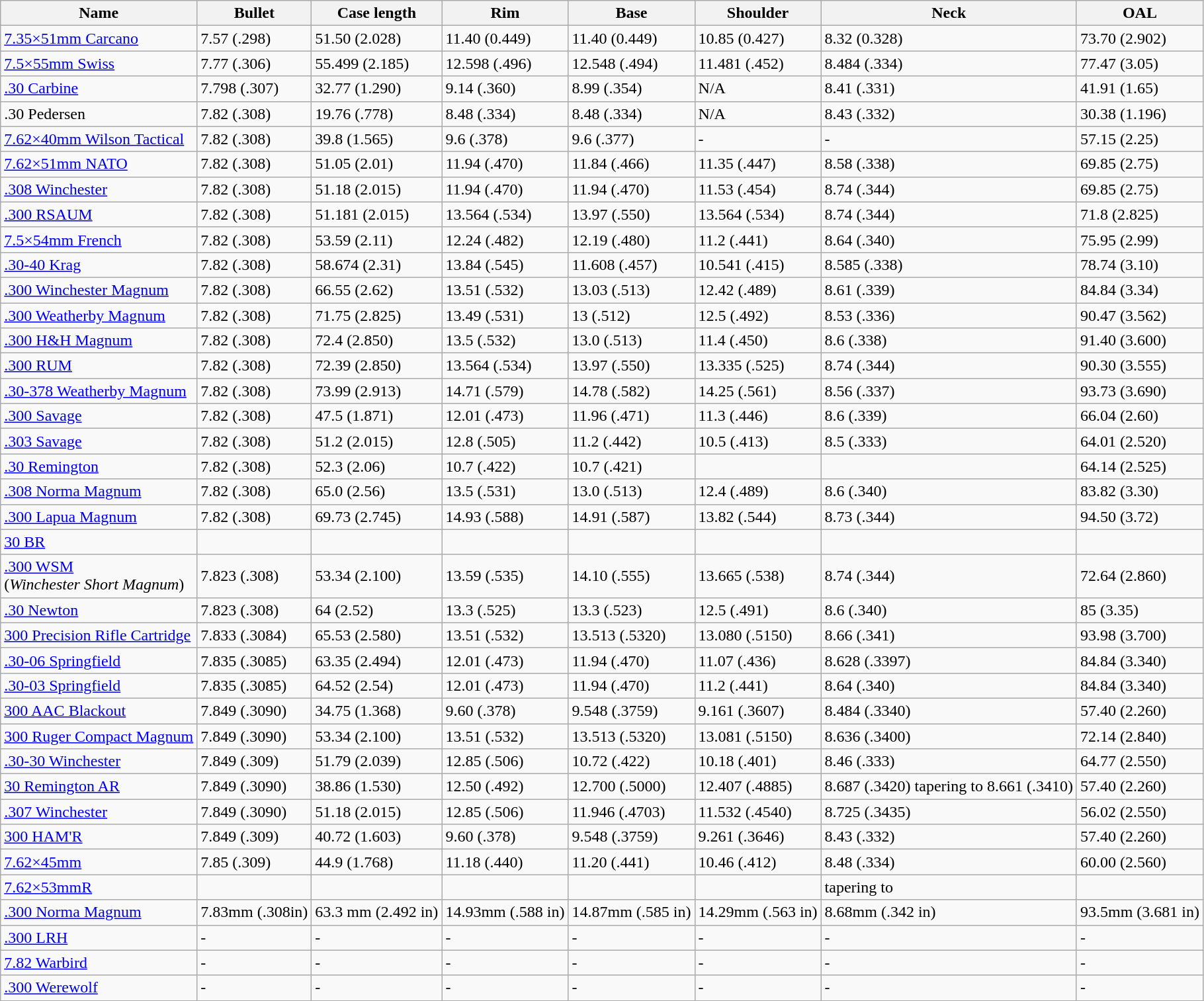<table class="wikitable sortable" style="text-align:left">
<tr>
<th>Name</th>
<th data-sort-type="number">Bullet</th>
<th data-sort-type="number">Case length</th>
<th data-sort-type="number">Rim</th>
<th data-sort-type="number">Base</th>
<th data-sort-type="number">Shoulder</th>
<th data-sort-type="number">Neck</th>
<th>OAL</th>
</tr>
<tr>
<td><a href='#'>7.35×51mm Carcano</a></td>
<td>7.57 (.298)</td>
<td>51.50 (2.028)</td>
<td>11.40 (0.449)</td>
<td>11.40 (0.449)</td>
<td>10.85 (0.427)</td>
<td>8.32 (0.328)</td>
<td>73.70 (2.902)</td>
</tr>
<tr>
<td><a href='#'>7.5×55mm Swiss</a></td>
<td>7.77 (.306)</td>
<td>55.499 (2.185)</td>
<td>12.598 (.496)</td>
<td>12.548 (.494)</td>
<td>11.481 (.452)</td>
<td>8.484 (.334)</td>
<td>77.47 (3.05)</td>
</tr>
<tr>
<td><a href='#'>.30 Carbine</a></td>
<td>7.798 (.307)</td>
<td>32.77 (1.290)</td>
<td>9.14 (.360)</td>
<td>8.99 (.354)</td>
<td>N/A</td>
<td>8.41 (.331)</td>
<td>41.91 (1.65)</td>
</tr>
<tr>
<td>.30 Pedersen</td>
<td>7.82 (.308)</td>
<td>19.76 (.778)</td>
<td>8.48 (.334)</td>
<td>8.48 (.334)</td>
<td>N/A</td>
<td>8.43 (.332)</td>
<td>30.38 (1.196)</td>
</tr>
<tr>
<td><a href='#'>7.62×40mm Wilson Tactical</a></td>
<td>7.82 (.308)</td>
<td>39.8 (1.565)</td>
<td>9.6 (.378)</td>
<td>9.6 (.377)</td>
<td>-</td>
<td>-</td>
<td>57.15 (2.25)</td>
</tr>
<tr>
<td><a href='#'>7.62×51mm NATO</a></td>
<td>7.82 (.308)</td>
<td>51.05 (2.01)</td>
<td>11.94 (.470)</td>
<td>11.84 (.466)</td>
<td>11.35 (.447)</td>
<td>8.58 (.338)</td>
<td>69.85 (2.75)</td>
</tr>
<tr>
<td><a href='#'>.308 Winchester</a></td>
<td>7.82 (.308)</td>
<td>51.18 (2.015)</td>
<td>11.94 (.470)</td>
<td>11.94 (.470)</td>
<td>11.53 (.454)</td>
<td>8.74 (.344)</td>
<td>69.85 (2.75)</td>
</tr>
<tr>
<td><a href='#'>.300 RSAUM</a></td>
<td>7.82 (.308)</td>
<td>51.181 (2.015)</td>
<td>13.564 (.534)</td>
<td>13.97 (.550)</td>
<td>13.564 (.534)</td>
<td>8.74 (.344)</td>
<td>71.8 (2.825)</td>
</tr>
<tr>
<td><a href='#'>7.5×54mm French</a></td>
<td>7.82 (.308)</td>
<td>53.59 (2.11)</td>
<td>12.24 (.482)</td>
<td>12.19 (.480)</td>
<td>11.2 (.441)</td>
<td>8.64 (.340)</td>
<td>75.95 (2.99)</td>
</tr>
<tr>
<td><a href='#'>.30-40 Krag</a></td>
<td>7.82 (.308)</td>
<td>58.674 (2.31)</td>
<td>13.84 (.545)</td>
<td>11.608 (.457)</td>
<td>10.541 (.415)</td>
<td>8.585 (.338)</td>
<td>78.74 (3.10)</td>
</tr>
<tr>
<td><a href='#'>.300 Winchester Magnum</a></td>
<td>7.82 (.308)</td>
<td>66.55 (2.62)</td>
<td>13.51 (.532)</td>
<td>13.03 (.513)</td>
<td>12.42 (.489)</td>
<td>8.61 (.339)</td>
<td>84.84 (3.34)</td>
</tr>
<tr>
<td><a href='#'>.300 Weatherby Magnum</a></td>
<td>7.82 (.308)</td>
<td>71.75 (2.825)</td>
<td>13.49 (.531)</td>
<td>13 (.512)</td>
<td>12.5 (.492)</td>
<td>8.53 (.336)</td>
<td>90.47 (3.562)</td>
</tr>
<tr>
<td><a href='#'>.300 H&H Magnum</a></td>
<td>7.82 (.308)</td>
<td>72.4 (2.850)</td>
<td>13.5 (.532)</td>
<td>13.0 (.513)</td>
<td>11.4 (.450)</td>
<td>8.6 (.338)</td>
<td>91.40 (3.600)</td>
</tr>
<tr>
<td><a href='#'>.300 RUM</a></td>
<td>7.82 (.308)</td>
<td>72.39 (2.850)</td>
<td>13.564 (.534)</td>
<td>13.97 (.550)</td>
<td>13.335 (.525)</td>
<td>8.74 (.344)</td>
<td>90.30 (3.555)</td>
</tr>
<tr>
<td><a href='#'>.30-378 Weatherby Magnum</a></td>
<td>7.82 (.308)</td>
<td>73.99 (2.913)</td>
<td>14.71 (.579)</td>
<td>14.78 (.582)</td>
<td>14.25 (.561)</td>
<td>8.56 (.337)</td>
<td>93.73 (3.690)</td>
</tr>
<tr>
<td><a href='#'>.300 Savage</a></td>
<td>7.82 (.308)</td>
<td>47.5 (1.871)</td>
<td>12.01 (.473)</td>
<td>11.96 (.471)</td>
<td>11.3 (.446)</td>
<td>8.6 (.339)</td>
<td>66.04 (2.60)</td>
</tr>
<tr>
<td><a href='#'>.303 Savage</a></td>
<td>7.82 (.308)</td>
<td>51.2 (2.015)</td>
<td>12.8 (.505)</td>
<td>11.2 (.442)</td>
<td>10.5 (.413)</td>
<td>8.5 (.333)</td>
<td>64.01 (2.520)</td>
</tr>
<tr>
<td><a href='#'>.30 Remington</a></td>
<td>7.82 (.308)</td>
<td>52.3 (2.06)</td>
<td>10.7 (.422)</td>
<td>10.7 (.421)</td>
<td></td>
<td></td>
<td>64.14 (2.525)</td>
</tr>
<tr>
<td><a href='#'>.308 Norma Magnum</a></td>
<td>7.82 (.308)</td>
<td>65.0 (2.56)</td>
<td>13.5 (.531)</td>
<td>13.0 (.513)</td>
<td>12.4 (.489)</td>
<td>8.6 (.340)</td>
<td>83.82 (3.30)</td>
</tr>
<tr>
<td><a href='#'>.300 Lapua Magnum</a></td>
<td>7.82 (.308)</td>
<td>69.73 (2.745)</td>
<td>14.93 (.588)</td>
<td>14.91 (.587)</td>
<td>13.82 (.544)</td>
<td>8.73 (.344)</td>
<td>94.50 (3.72)</td>
</tr>
<tr>
<td><a href='#'>30 BR</a></td>
<td></td>
<td></td>
<td></td>
<td></td>
<td></td>
<td></td>
<td></td>
</tr>
<tr>
<td><a href='#'>.300 WSM</a><br>(<em>Winchester Short Magnum</em>)</td>
<td>7.823 (.308)</td>
<td>53.34 (2.100)</td>
<td>13.59 (.535)</td>
<td>14.10 (.555)</td>
<td>13.665 (.538)</td>
<td>8.74 (.344)</td>
<td>72.64 (2.860)</td>
</tr>
<tr>
<td><a href='#'>.30 Newton</a></td>
<td>7.823 (.308)</td>
<td>64 (2.52)</td>
<td>13.3 (.525)</td>
<td>13.3 (.523)</td>
<td>12.5 (.491)</td>
<td>8.6 (.340)</td>
<td>85 (3.35)</td>
</tr>
<tr>
<td><a href='#'>300 Precision Rifle Cartridge</a></td>
<td>7.833 (.3084)</td>
<td>65.53 (2.580)</td>
<td>13.51 (.532)</td>
<td>13.513 (.5320)</td>
<td>13.080 (.5150)</td>
<td>8.66 (.341)</td>
<td>93.98 (3.700)</td>
</tr>
<tr>
<td><a href='#'>.30-06 Springfield</a></td>
<td>7.835 (.3085)</td>
<td>63.35 (2.494)</td>
<td>12.01 (.473)</td>
<td>11.94 (.470)</td>
<td>11.07 (.436)</td>
<td>8.628 (.3397)</td>
<td>84.84 (3.340)</td>
</tr>
<tr>
<td><a href='#'>.30-03 Springfield</a></td>
<td>7.835 (.3085)</td>
<td>64.52 (2.54)</td>
<td>12.01 (.473)</td>
<td>11.94 (.470)</td>
<td>11.2 (.441)</td>
<td>8.64 (.340)</td>
<td>84.84 (3.340)</td>
</tr>
<tr>
<td><a href='#'>300 AAC Blackout</a></td>
<td>7.849 (.3090)</td>
<td>34.75 (1.368)</td>
<td>9.60 (.378)</td>
<td>9.548 (.3759)</td>
<td>9.161 (.3607)</td>
<td>8.484 (.3340)</td>
<td>57.40 (2.260)</td>
</tr>
<tr>
<td><a href='#'>300 Ruger Compact Magnum</a></td>
<td>7.849 (.3090)</td>
<td>53.34 (2.100)</td>
<td>13.51 (.532)</td>
<td>13.513 (.5320)</td>
<td>13.081 (.5150)</td>
<td>8.636 (.3400)</td>
<td>72.14 (2.840)</td>
</tr>
<tr>
<td><a href='#'>.30-30 Winchester</a></td>
<td>7.849 (.309)</td>
<td>51.79 (2.039)</td>
<td>12.85 (.506)</td>
<td>10.72 (.422)</td>
<td>10.18 (.401)</td>
<td>8.46 (.333)</td>
<td>64.77 (2.550)</td>
</tr>
<tr>
<td><a href='#'>30 Remington AR</a></td>
<td>7.849 (.3090)</td>
<td>38.86 (1.530)</td>
<td>12.50 (.492)</td>
<td>12.700 (.5000)</td>
<td>12.407 (.4885)</td>
<td>8.687 (.3420) tapering to 8.661 (.3410)</td>
<td>57.40 (2.260)</td>
</tr>
<tr>
<td><a href='#'>.307 Winchester</a></td>
<td>7.849 (.3090)</td>
<td>51.18 (2.015)</td>
<td>12.85 (.506)</td>
<td>11.946 (.4703)</td>
<td>11.532 (.4540)</td>
<td>8.725 (.3435)</td>
<td>56.02 (2.550)</td>
</tr>
<tr>
<td><a href='#'>300 HAM'R</a></td>
<td>7.849 (.309)</td>
<td>40.72 (1.603)</td>
<td>9.60 (.378)</td>
<td>9.548 (.3759)</td>
<td>9.261 (.3646)</td>
<td>8.43 (.332)</td>
<td>57.40 (2.260)</td>
</tr>
<tr>
<td><a href='#'>7.62×45mm</a></td>
<td>7.85 (.309)</td>
<td>44.9 (1.768)</td>
<td>11.18 (.440)</td>
<td>11.20 (.441)</td>
<td>10.46 (.412)</td>
<td>8.48 (.334)</td>
<td>60.00 (2.560)</td>
</tr>
<tr>
<td><a href='#'>7.62×53mmR</a></td>
<td></td>
<td></td>
<td></td>
<td></td>
<td></td>
<td> tapering to </td>
<td></td>
</tr>
<tr>
<td><a href='#'>.300 Norma Magnum</a></td>
<td>7.83mm (.308in)</td>
<td>63.3 mm (2.492 in)</td>
<td>14.93mm (.588 in)</td>
<td>14.87mm (.585 in)</td>
<td>14.29mm (.563 in)</td>
<td>8.68mm (.342 in)</td>
<td>93.5mm (3.681 in)</td>
</tr>
<tr>
<td><a href='#'>.300 LRH</a></td>
<td>-</td>
<td>-</td>
<td>-</td>
<td>-</td>
<td>-</td>
<td>-</td>
<td>-</td>
</tr>
<tr>
<td><a href='#'>7.82 Warbird</a></td>
<td>-</td>
<td>-</td>
<td>-</td>
<td>-</td>
<td>-</td>
<td>-</td>
<td>-</td>
</tr>
<tr>
<td><a href='#'>.300 Werewolf</a></td>
<td>-</td>
<td>-</td>
<td>-</td>
<td>-</td>
<td>-</td>
<td>-</td>
<td>-<br></td>
</tr>
</table>
